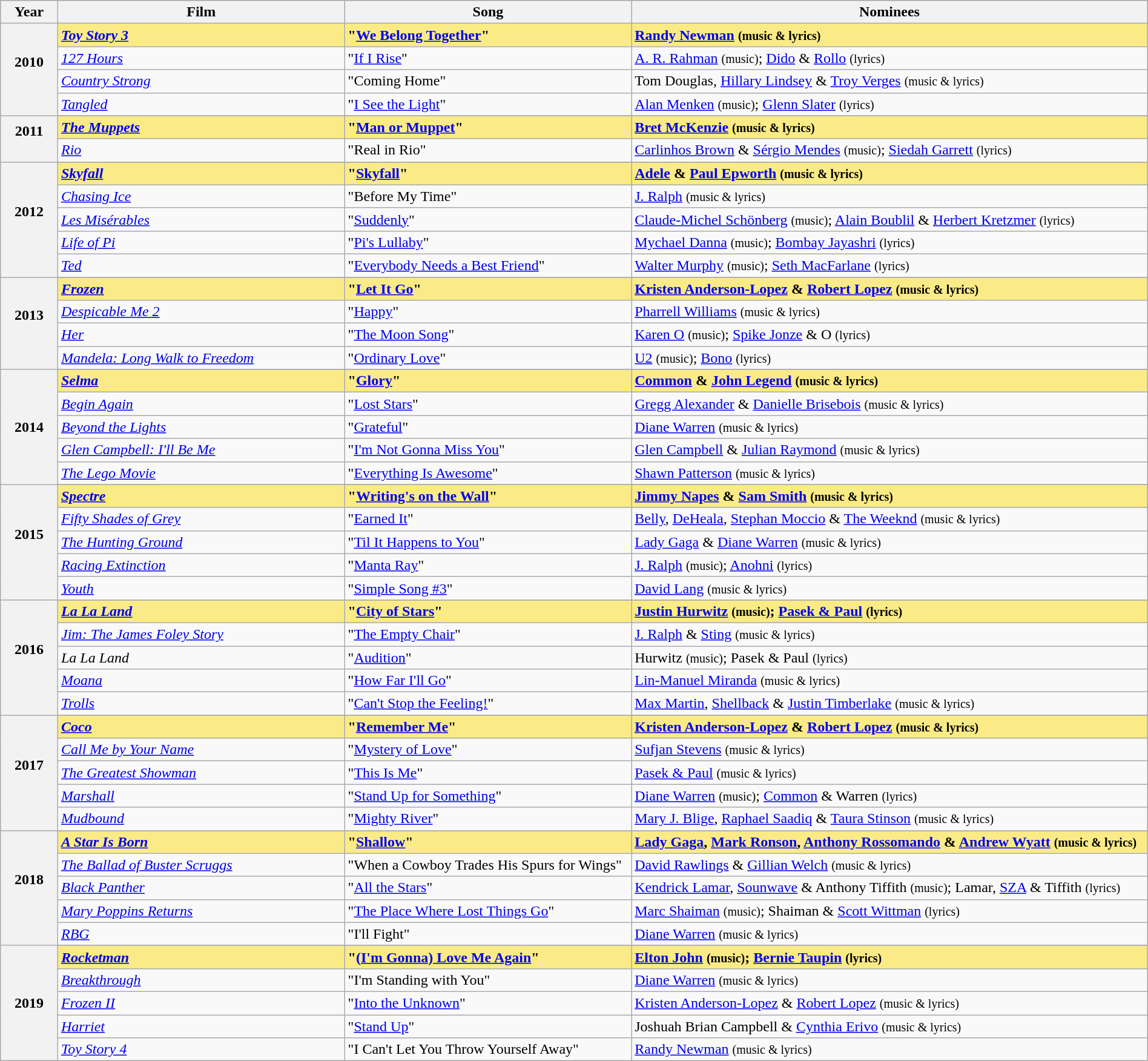<table class="wikitable" style="width:100%">
<tr bgcolor="#bebebe">
<th width="5%">Year</th>
<th width="25%">Film</th>
<th width="25%">Song</th>
<th width="45%">Nominees</th>
</tr>
<tr style="background:#FAEB86">
<th rowspan="4">2010<br> <br></th>
<td><strong><em><a href='#'>Toy Story 3</a></em></strong></td>
<td><strong>"<a href='#'>We Belong Together</a>"</strong></td>
<td><strong><a href='#'>Randy Newman</a> <small>(music & lyrics)</small></strong></td>
</tr>
<tr>
<td><em><a href='#'>127 Hours</a></em></td>
<td>"<a href='#'>If I Rise</a>"</td>
<td><a href='#'>A. R. Rahman</a> <small>(music)</small>; <a href='#'>Dido</a> & <a href='#'>Rollo</a> <small>(lyrics)</small></td>
</tr>
<tr>
<td><em><a href='#'>Country Strong</a></em></td>
<td>"Coming Home"</td>
<td>Tom Douglas, <a href='#'>Hillary Lindsey</a> & <a href='#'>Troy Verges</a> <small>(music & lyrics)</small> </td>
</tr>
<tr>
<td><em><a href='#'>Tangled</a></em></td>
<td>"<a href='#'>I See the Light</a>"</td>
<td><a href='#'>Alan Menken</a> <small>(music)</small>; <a href='#'>Glenn Slater</a> <small>(lyrics)</small></td>
</tr>
<tr>
<th rowspan="3" style="text-align:center">2011<br> <br></th>
</tr>
<tr style="background:#FAEB86">
<td><strong><em><a href='#'>The Muppets</a></em></strong></td>
<td><strong>"<a href='#'>Man or Muppet</a>"</strong></td>
<td><strong><a href='#'>Bret McKenzie</a> <small>(music & lyrics)</small></strong></td>
</tr>
<tr>
<td><em><a href='#'>Rio</a></em></td>
<td>"Real in Rio"</td>
<td><a href='#'>Carlinhos Brown</a> & <a href='#'>Sérgio Mendes</a> <small>(music)</small>; <a href='#'>Siedah Garrett</a> <small>(lyrics)</small></td>
</tr>
<tr>
<th rowspan="6" style="text-align:center">2012<br> <br></th>
</tr>
<tr style="background:#FAEB86">
<td><strong><em><a href='#'>Skyfall</a></em></strong></td>
<td><strong>"<a href='#'>Skyfall</a>"</strong></td>
<td><strong><a href='#'>Adele</a> & <a href='#'>Paul Epworth</a> <small>(music & lyrics)</small></strong></td>
</tr>
<tr>
<td><em><a href='#'>Chasing Ice</a></em></td>
<td>"Before My Time"</td>
<td><a href='#'>J. Ralph</a> <small>(music & lyrics)</small></td>
</tr>
<tr>
<td><em><a href='#'>Les Misérables</a></em></td>
<td>"<a href='#'>Suddenly</a>"</td>
<td><a href='#'>Claude-Michel Schönberg</a> <small>(music)</small>; <a href='#'>Alain Boublil</a> & <a href='#'>Herbert Kretzmer</a> <small>(lyrics)</small></td>
</tr>
<tr>
<td><em><a href='#'>Life of Pi</a></em></td>
<td>"<a href='#'>Pi's Lullaby</a>"</td>
<td><a href='#'>Mychael Danna</a> <small>(music)</small>; <a href='#'>Bombay Jayashri</a> <small>(lyrics)</small></td>
</tr>
<tr>
<td><em><a href='#'>Ted</a></em></td>
<td>"<a href='#'>Everybody Needs a Best Friend</a>"</td>
<td><a href='#'>Walter Murphy</a> <small>(music)</small>; <a href='#'>Seth MacFarlane</a> <small>(lyrics)</small></td>
</tr>
<tr>
<th rowspan="5" style="text-align:center">2013<br> <br></th>
</tr>
<tr style="background:#FAEB86">
<td><strong><em><a href='#'>Frozen</a></em></strong></td>
<td><strong>"<a href='#'>Let It Go</a>"</strong></td>
<td><strong><a href='#'>Kristen Anderson-Lopez</a> & <a href='#'>Robert Lopez</a> <small>(music & lyrics)</small></strong></td>
</tr>
<tr>
<td><em><a href='#'>Despicable Me 2</a></em></td>
<td>"<a href='#'>Happy</a>"</td>
<td><a href='#'>Pharrell Williams</a> <small>(music & lyrics)</small></td>
</tr>
<tr>
<td><em><a href='#'>Her</a></em></td>
<td>"<a href='#'>The Moon Song</a>"</td>
<td><a href='#'>Karen O</a> <small>(music)</small>; <a href='#'>Spike Jonze</a> & O <small>(lyrics)</small></td>
</tr>
<tr>
<td><em><a href='#'>Mandela: Long Walk to Freedom</a></em></td>
<td>"<a href='#'>Ordinary Love</a>"</td>
<td><a href='#'>U2</a> <small>(music)</small>; <a href='#'>Bono</a> <small>(lyrics)</small></td>
</tr>
<tr>
<th rowspan="6" style="text-align:center">2014<br></th>
</tr>
<tr style="background:#FAEB86">
<td><strong><em><a href='#'>Selma</a></em></strong></td>
<td><strong>"<a href='#'>Glory</a>"</strong></td>
<td><strong><a href='#'>Common</a> & <a href='#'>John Legend</a> <small>(music & lyrics)</small></strong></td>
</tr>
<tr>
<td><em><a href='#'>Begin Again</a></em></td>
<td>"<a href='#'>Lost Stars</a>"</td>
<td><a href='#'>Gregg Alexander</a> & <a href='#'>Danielle Brisebois</a> <small>(music & lyrics)</small></td>
</tr>
<tr>
<td><em><a href='#'>Beyond the Lights</a></em></td>
<td>"<a href='#'>Grateful</a>"</td>
<td><a href='#'>Diane Warren</a> <small>(music & lyrics)</small></td>
</tr>
<tr>
<td><em><a href='#'>Glen Campbell: I'll Be Me</a></em></td>
<td>"<a href='#'>I'm Not Gonna Miss You</a>"</td>
<td><a href='#'>Glen Campbell</a> & <a href='#'>Julian Raymond</a> <small>(music & lyrics)</small></td>
</tr>
<tr>
<td><em><a href='#'>The Lego Movie</a></em></td>
<td>"<a href='#'>Everything Is Awesome</a>"</td>
<td><a href='#'>Shawn Patterson</a> <small>(music & lyrics)</small></td>
</tr>
<tr>
<th rowspan="6" style="text-align:center">2015<br> <br></th>
</tr>
<tr style="background:#FAEB86">
<td><strong><em><a href='#'>Spectre</a></em></strong></td>
<td><strong>"<a href='#'>Writing's on the Wall</a>"</strong></td>
<td><strong><a href='#'>Jimmy Napes</a> & <a href='#'>Sam Smith</a> <small>(music & lyrics)</small></strong></td>
</tr>
<tr>
<td><em><a href='#'>Fifty Shades of Grey</a></em></td>
<td>"<a href='#'>Earned It</a>"</td>
<td><a href='#'>Belly</a>, <a href='#'>DeHeala</a>, <a href='#'>Stephan Moccio</a> & <a href='#'>The Weeknd</a> <small>(music & lyrics)</small></td>
</tr>
<tr>
<td><em><a href='#'>The Hunting Ground</a></em></td>
<td>"<a href='#'>Til It Happens to You</a>"</td>
<td><a href='#'>Lady Gaga</a> & <a href='#'>Diane Warren</a> <small>(music & lyrics)</small></td>
</tr>
<tr>
<td><em><a href='#'>Racing Extinction</a></em></td>
<td>"<a href='#'>Manta Ray</a>"</td>
<td><a href='#'>J. Ralph</a> <small>(music)</small>; <a href='#'>Anohni</a> <small>(lyrics)</small></td>
</tr>
<tr>
<td><em><a href='#'>Youth</a></em></td>
<td>"<a href='#'>Simple Song #3</a>"</td>
<td><a href='#'>David Lang</a> <small>(music & lyrics)</small></td>
</tr>
<tr>
<th rowspan="6" style="text-align:center">2016<br> <br></th>
</tr>
<tr style="background:#FAEB86">
<td><strong><em><a href='#'>La La Land</a></em></strong></td>
<td><strong>"<a href='#'>City of Stars</a>"</strong></td>
<td><strong><a href='#'>Justin Hurwitz</a> <small>(music)</small>; <a href='#'>Pasek & Paul</a> <small>(lyrics)</small></strong></td>
</tr>
<tr>
<td><em><a href='#'>Jim: The James Foley Story</a></em></td>
<td>"<a href='#'>The Empty Chair</a>"</td>
<td><a href='#'>J. Ralph</a> & <a href='#'>Sting</a> <small>(music & lyrics)</small></td>
</tr>
<tr>
<td><em>La La Land</em></td>
<td>"<a href='#'>Audition</a>"</td>
<td>Hurwitz <small>(music)</small>; Pasek & Paul <small>(lyrics)</small></td>
</tr>
<tr>
<td><em><a href='#'>Moana</a></em></td>
<td>"<a href='#'>How Far I'll Go</a>"</td>
<td><a href='#'>Lin-Manuel Miranda</a> <small>(music & lyrics)</small></td>
</tr>
<tr>
<td><em><a href='#'>Trolls</a></em></td>
<td>"<a href='#'>Can't Stop the Feeling!</a>"</td>
<td><a href='#'>Max Martin</a>, <a href='#'>Shellback</a> & <a href='#'>Justin Timberlake</a> <small>(music & lyrics)</small></td>
</tr>
<tr>
<th rowspan="6" style="text-align:center">2017<br> <br></th>
</tr>
<tr style="background:#FAEB86">
<td><strong><em><a href='#'>Coco</a></em></strong></td>
<td><strong>"<a href='#'>Remember Me</a>"</strong></td>
<td><strong><a href='#'>Kristen Anderson-Lopez</a> & <a href='#'>Robert Lopez</a> <small>(music & lyrics)</small></strong></td>
</tr>
<tr>
<td><em><a href='#'>Call Me by Your Name</a></em></td>
<td>"<a href='#'>Mystery of Love</a>"</td>
<td><a href='#'>Sufjan Stevens</a> <small>(music & lyrics)</small></td>
</tr>
<tr>
<td><em><a href='#'>The Greatest Showman</a></em></td>
<td>"<a href='#'>This Is Me</a>"</td>
<td><a href='#'>Pasek & Paul</a> <small>(music & lyrics)</small></td>
</tr>
<tr>
<td><em><a href='#'>Marshall</a></em></td>
<td>"<a href='#'>Stand Up for Something</a>"</td>
<td><a href='#'>Diane Warren</a> <small>(music)</small>; <a href='#'>Common</a> & Warren <small>(lyrics)</small></td>
</tr>
<tr>
<td><em><a href='#'>Mudbound</a></em></td>
<td>"<a href='#'>Mighty River</a>"</td>
<td><a href='#'>Mary J. Blige</a>, <a href='#'>Raphael Saadiq</a> & <a href='#'>Taura Stinson</a> <small>(music & lyrics)</small></td>
</tr>
<tr>
<th rowspan="6" style="text-align:center">2018<br> <br></th>
</tr>
<tr style="background:#FAEB86">
<td><strong><em><a href='#'>A Star Is Born</a></em></strong></td>
<td><strong>"<a href='#'>Shallow</a>"</strong></td>
<td><strong><a href='#'>Lady Gaga</a>, <a href='#'>Mark Ronson</a>, <a href='#'>Anthony Rossomando</a> & <a href='#'>Andrew Wyatt</a> </strong> <small><strong>(music & lyrics)</strong></small></td>
</tr>
<tr>
<td><em><a href='#'>The Ballad of Buster Scruggs</a></em></td>
<td>"When a Cowboy Trades His Spurs for Wings"</td>
<td><a href='#'>David Rawlings</a> & <a href='#'>Gillian Welch</a> <small>(music & lyrics)</small></td>
</tr>
<tr>
<td><em><a href='#'>Black Panther</a></em></td>
<td>"<a href='#'>All the Stars</a>"</td>
<td><a href='#'>Kendrick Lamar</a>, <a href='#'>Sounwave</a> & Anthony Tiffith <small>(music)</small>; Lamar, <a href='#'>SZA</a> & Tiffith <small>(lyrics)</small></td>
</tr>
<tr>
<td><em><a href='#'>Mary Poppins Returns</a></em></td>
<td>"<a href='#'>The Place Where Lost Things Go</a>"</td>
<td><a href='#'>Marc Shaiman</a> <small>(music)</small>; Shaiman & <a href='#'>Scott Wittman</a> <small>(lyrics)</small></td>
</tr>
<tr>
<td><em><a href='#'>RBG</a></em></td>
<td>"I'll Fight"</td>
<td><a href='#'>Diane Warren</a> <small>(music & lyrics)</small></td>
</tr>
<tr>
<th rowspan="6" style="text-align:center">2019<br></th>
</tr>
<tr style="background:#FAEB86">
<td><strong><em><a href='#'>Rocketman</a></em></strong></td>
<td><strong>"<a href='#'>(I'm Gonna) Love Me Again</a>"</strong></td>
<td><strong><a href='#'>Elton John</a> <small>(music)</small>; <a href='#'>Bernie Taupin</a> <small>(lyrics)</small></strong></td>
</tr>
<tr>
<td><em><a href='#'>Breakthrough</a></em></td>
<td>"I'm Standing with You"</td>
<td><a href='#'>Diane Warren</a> <small>(music & lyrics)</small></td>
</tr>
<tr>
<td><em><a href='#'>Frozen II</a></em></td>
<td>"<a href='#'>Into the Unknown</a>"</td>
<td><a href='#'>Kristen Anderson-Lopez</a> & <a href='#'>Robert Lopez</a> <small>(music & lyrics)</small></td>
</tr>
<tr>
<td><em><a href='#'>Harriet</a></em></td>
<td>"<a href='#'>Stand Up</a>"</td>
<td>Joshuah Brian Campbell & <a href='#'>Cynthia Erivo</a> <small>(music & lyrics)</small></td>
</tr>
<tr>
<td><em><a href='#'>Toy Story 4</a></em></td>
<td>"I Can't Let You Throw Yourself Away"</td>
<td><a href='#'>Randy Newman</a> <small>(music & lyrics)</small></td>
</tr>
</table>
